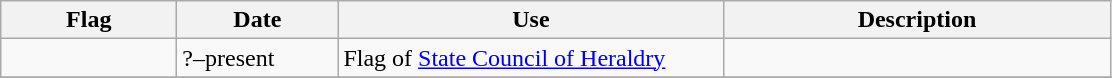<table class="wikitable">
<tr>
<th style="width:110px;">Flag</th>
<th style="width:100px;">Date</th>
<th style="width:250px;">Use</th>
<th style="width:250px;">Description</th>
</tr>
<tr>
<td></td>
<td>?–present</td>
<td>Flag of <a href='#'>State Council of Heraldry</a></td>
<td></td>
</tr>
<tr>
</tr>
</table>
